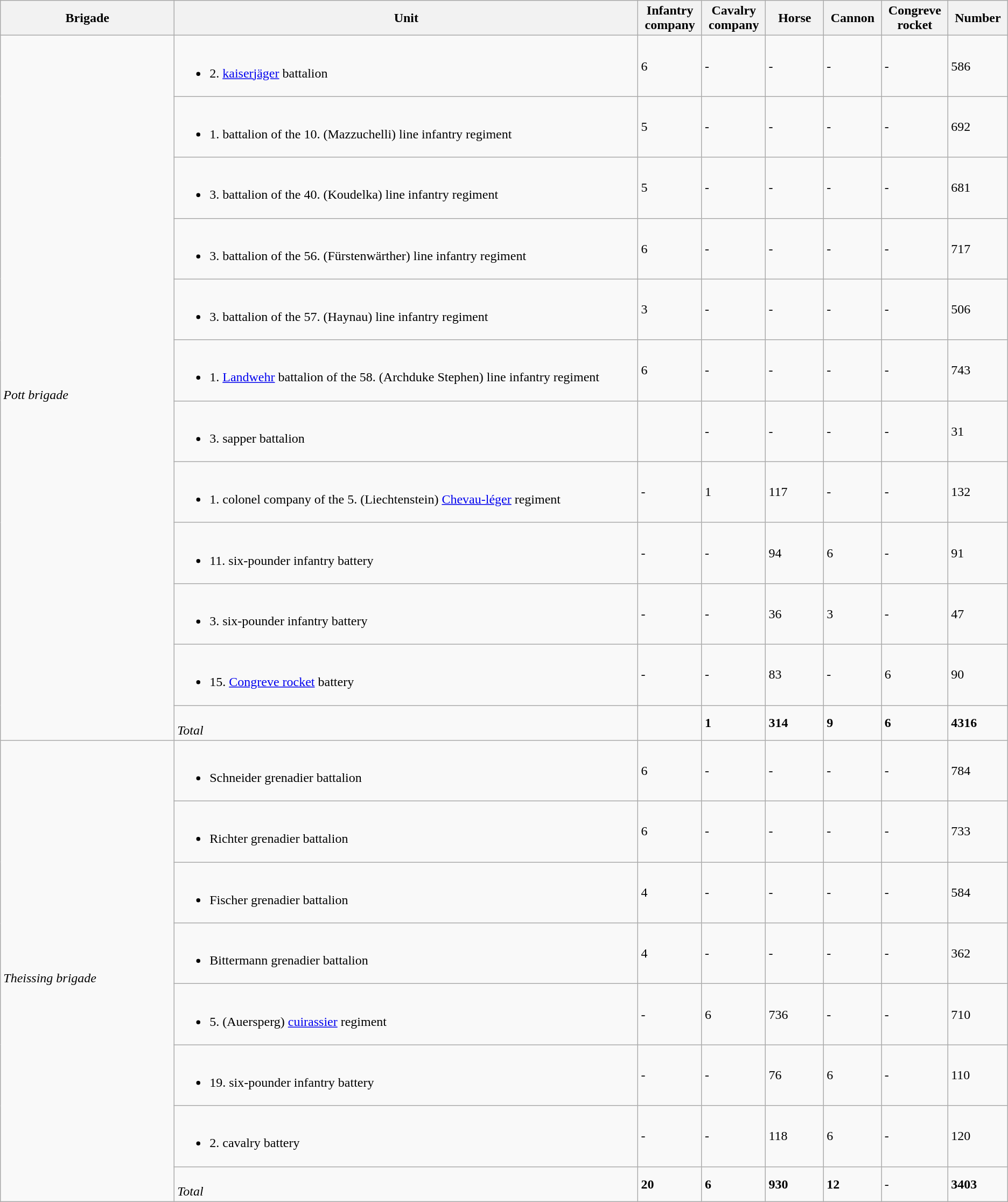<table class="wikitable">
<tr>
<th width=15%>Brigade</th>
<th width=40%>Unit</th>
<th width=5%>Infantry company</th>
<th width=5%>Cavalry company</th>
<th width=5%>Horse</th>
<th width=5%>Cannon</th>
<th width=5%>Congreve rocket</th>
<th width=5%>Number</th>
</tr>
<tr>
<td rowspan="12"><br><em>Pott brigade</em></td>
<td><br><ul><li>2. <a href='#'>kaiserjäger</a> battalion</li></ul></td>
<td>6</td>
<td>-</td>
<td>-</td>
<td>-</td>
<td>-</td>
<td>586</td>
</tr>
<tr>
<td><br><ul><li>1. battalion of the 10. (Mazzuchelli) line infantry regiment</li></ul></td>
<td>5</td>
<td>-</td>
<td>-</td>
<td>-</td>
<td>-</td>
<td>692</td>
</tr>
<tr>
<td><br><ul><li>3. battalion of the 40. (Koudelka) line infantry regiment</li></ul></td>
<td>5</td>
<td>-</td>
<td>-</td>
<td>-</td>
<td>-</td>
<td>681</td>
</tr>
<tr>
<td><br><ul><li>3. battalion of the 56. (Fürstenwärther) line infantry regiment</li></ul></td>
<td>6</td>
<td>-</td>
<td>-</td>
<td>-</td>
<td>-</td>
<td>717</td>
</tr>
<tr>
<td><br><ul><li>3. battalion of the 57. (Haynau) line infantry regiment</li></ul></td>
<td>3</td>
<td>-</td>
<td>-</td>
<td>-</td>
<td>-</td>
<td>506</td>
</tr>
<tr>
<td><br><ul><li>1. <a href='#'>Landwehr</a> battalion of the 58. (Archduke Stephen) line infantry regiment</li></ul></td>
<td>6</td>
<td>-</td>
<td>-</td>
<td>-</td>
<td>-</td>
<td>743</td>
</tr>
<tr>
<td><br><ul><li>3. sapper battalion</li></ul></td>
<td></td>
<td>-</td>
<td>-</td>
<td>-</td>
<td>-</td>
<td>31</td>
</tr>
<tr>
<td><br><ul><li>1. colonel company of the 5. (Liechtenstein) <a href='#'>Chevau-léger</a> regiment</li></ul></td>
<td>-</td>
<td>1</td>
<td>117</td>
<td>-</td>
<td>-</td>
<td>132</td>
</tr>
<tr>
<td><br><ul><li>11. six-pounder infantry battery</li></ul></td>
<td>-</td>
<td>-</td>
<td>94</td>
<td>6</td>
<td>-</td>
<td>91</td>
</tr>
<tr>
<td><br><ul><li>3. six-pounder infantry  battery</li></ul></td>
<td>-</td>
<td>-</td>
<td>36</td>
<td>3</td>
<td>-</td>
<td>47</td>
</tr>
<tr>
<td><br><ul><li>15. <a href='#'>Congreve rocket</a> battery</li></ul></td>
<td>-</td>
<td>-</td>
<td>83</td>
<td>-</td>
<td>6</td>
<td>90</td>
</tr>
<tr>
<td><br><em>Total</em></td>
<td><strong></strong></td>
<td><strong>1</strong></td>
<td><strong>314</strong></td>
<td><strong>9</strong></td>
<td><strong>6</strong></td>
<td><strong>4316</strong></td>
</tr>
<tr>
<td rowspan="8"><br><em>Theissing brigade</em></td>
<td><br><ul><li>Schneider grenadier battalion</li></ul></td>
<td>6</td>
<td>-</td>
<td>-</td>
<td>-</td>
<td>-</td>
<td>784</td>
</tr>
<tr>
<td><br><ul><li>Richter grenadier battalion</li></ul></td>
<td>6</td>
<td>-</td>
<td>-</td>
<td>-</td>
<td>-</td>
<td>733</td>
</tr>
<tr>
<td><br><ul><li>Fischer grenadier battalion</li></ul></td>
<td>4</td>
<td>-</td>
<td>-</td>
<td>-</td>
<td>-</td>
<td>584</td>
</tr>
<tr>
<td><br><ul><li>Bittermann grenadier battalion</li></ul></td>
<td>4</td>
<td>-</td>
<td>-</td>
<td>-</td>
<td>-</td>
<td>362</td>
</tr>
<tr>
<td><br><ul><li>5. (Auersperg) <a href='#'>cuirassier</a> regiment</li></ul></td>
<td>-</td>
<td>6</td>
<td>736</td>
<td>-</td>
<td>-</td>
<td>710</td>
</tr>
<tr>
<td><br><ul><li>19. six-pounder infantry battery</li></ul></td>
<td>-</td>
<td>-</td>
<td>76</td>
<td>6</td>
<td>-</td>
<td>110</td>
</tr>
<tr>
<td><br><ul><li>2. cavalry battery</li></ul></td>
<td>-</td>
<td>-</td>
<td>118</td>
<td>6</td>
<td>-</td>
<td>120</td>
</tr>
<tr>
<td><br><em>Total</em></td>
<td><strong>20</strong></td>
<td><strong>6</strong></td>
<td><strong>930</strong></td>
<td><strong>12</strong></td>
<td>-</td>
<td><strong>3403</strong></td>
</tr>
</table>
